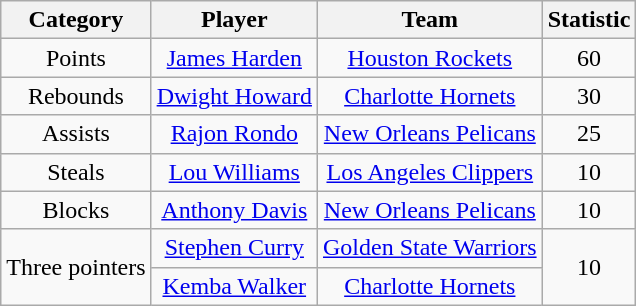<table class="wikitable" style="text-align:center">
<tr>
<th>Category</th>
<th>Player</th>
<th>Team</th>
<th>Statistic</th>
</tr>
<tr>
<td>Points</td>
<td><a href='#'>James Harden</a></td>
<td><a href='#'>Houston Rockets</a></td>
<td>60</td>
</tr>
<tr>
<td>Rebounds</td>
<td><a href='#'>Dwight Howard</a></td>
<td><a href='#'>Charlotte Hornets</a></td>
<td>30</td>
</tr>
<tr>
<td>Assists</td>
<td><a href='#'>Rajon Rondo</a></td>
<td><a href='#'>New Orleans Pelicans</a></td>
<td>25</td>
</tr>
<tr>
<td>Steals</td>
<td><a href='#'>Lou Williams</a></td>
<td><a href='#'>Los Angeles Clippers</a></td>
<td>10</td>
</tr>
<tr>
<td>Blocks</td>
<td><a href='#'>Anthony Davis</a></td>
<td><a href='#'>New Orleans Pelicans</a></td>
<td>10</td>
</tr>
<tr>
<td rowspan=2>Three pointers</td>
<td><a href='#'>Stephen Curry</a></td>
<td><a href='#'>Golden State Warriors</a></td>
<td rowspan=2>10</td>
</tr>
<tr>
<td><a href='#'>Kemba Walker</a></td>
<td><a href='#'>Charlotte Hornets</a></td>
</tr>
</table>
